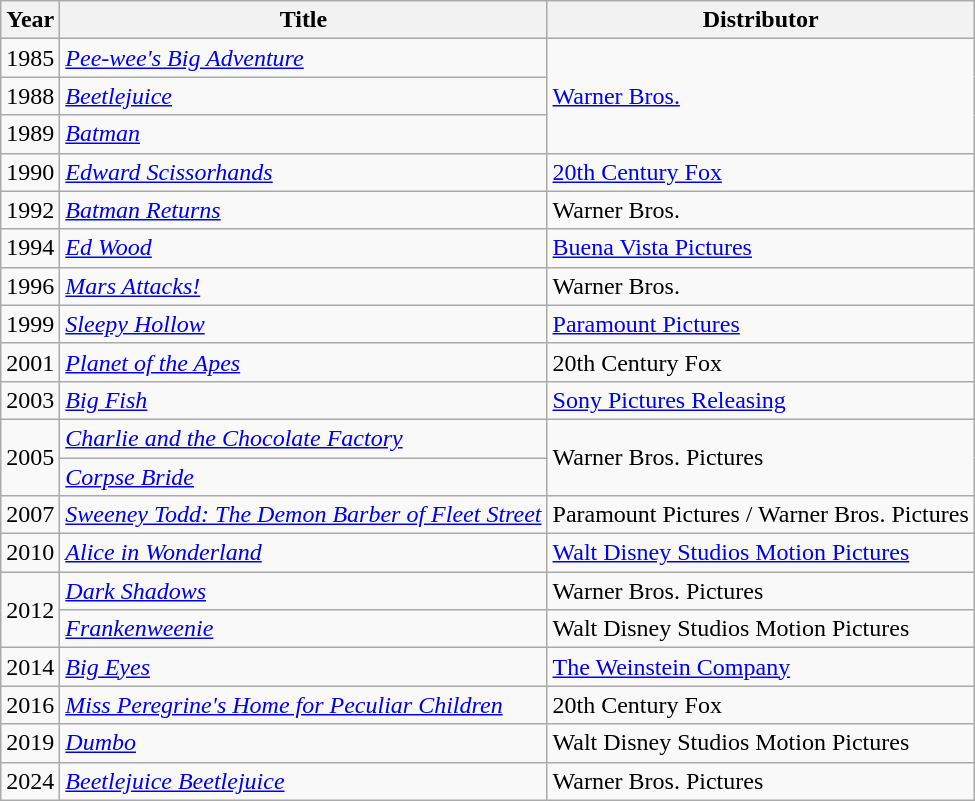<table class="wikitable sortable">
<tr>
<th>Year</th>
<th>Title</th>
<th>Distributor</th>
</tr>
<tr>
<td>1985</td>
<td><em><a href='#'>Pee-wee's Big Adventure</a></em></td>
<td rowspan="3"><a href='#'>Warner Bros.</a></td>
</tr>
<tr>
<td>1988</td>
<td><em><a href='#'>Beetlejuice</a></em></td>
</tr>
<tr>
<td>1989</td>
<td><em><a href='#'>Batman</a></em></td>
</tr>
<tr>
<td>1990</td>
<td><em><a href='#'>Edward Scissorhands</a></em></td>
<td><a href='#'>20th Century Fox</a></td>
</tr>
<tr>
<td>1992</td>
<td><em><a href='#'>Batman Returns</a></em></td>
<td>Warner Bros.</td>
</tr>
<tr>
<td>1994</td>
<td><em><a href='#'>Ed Wood</a></em></td>
<td><a href='#'>Buena Vista Pictures</a></td>
</tr>
<tr>
<td>1996</td>
<td><em><a href='#'>Mars Attacks!</a></em></td>
<td>Warner Bros.</td>
</tr>
<tr>
<td>1999</td>
<td><em><a href='#'>Sleepy Hollow</a></em></td>
<td><a href='#'>Paramount Pictures</a></td>
</tr>
<tr>
<td>2001</td>
<td><em><a href='#'>Planet of the Apes</a></em></td>
<td>20th Century Fox</td>
</tr>
<tr>
<td>2003</td>
<td><em><a href='#'>Big Fish</a></em></td>
<td><a href='#'>Sony Pictures Releasing</a></td>
</tr>
<tr>
<td rowspan="2">2005</td>
<td><em><a href='#'>Charlie and the Chocolate Factory</a></em></td>
<td rowspan="2">Warner Bros. Pictures</td>
</tr>
<tr>
<td><em><a href='#'>Corpse Bride</a></em></td>
</tr>
<tr>
<td>2007</td>
<td><em><a href='#'>Sweeney Todd: The Demon Barber of Fleet Street</a></em></td>
<td>Paramount Pictures / Warner Bros. Pictures</td>
</tr>
<tr>
<td>2010</td>
<td><em><a href='#'>Alice in Wonderland</a></em></td>
<td><a href='#'>Walt Disney Studios Motion Pictures</a></td>
</tr>
<tr>
<td rowspan="2">2012</td>
<td><em><a href='#'>Dark Shadows</a></em></td>
<td>Warner Bros. Pictures</td>
</tr>
<tr>
<td><em><a href='#'>Frankenweenie</a></em></td>
<td>Walt Disney Studios Motion Pictures</td>
</tr>
<tr>
<td>2014</td>
<td><em><a href='#'>Big Eyes</a></em></td>
<td><a href='#'>The Weinstein Company</a></td>
</tr>
<tr>
<td>2016</td>
<td><em><a href='#'>Miss Peregrine's Home for Peculiar Children</a></em></td>
<td>20th Century Fox</td>
</tr>
<tr>
<td>2019</td>
<td><em><a href='#'>Dumbo</a></em></td>
<td>Walt Disney Studios Motion Pictures</td>
</tr>
<tr>
<td>2024</td>
<td><em><a href='#'>Beetlejuice Beetlejuice</a></em></td>
<td>Warner Bros. Pictures</td>
</tr>
</table>
